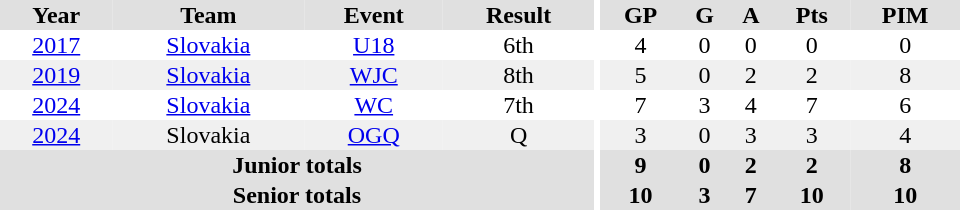<table border="0" cellpadding="1" cellspacing="0" ID="Table3" style="text-align:center; width:40em;">
<tr bgcolor="#e0e0e0">
<th>Year</th>
<th>Team</th>
<th>Event</th>
<th>Result</th>
<th rowspan="99" bgcolor="#ffffff"></th>
<th>GP</th>
<th>G</th>
<th>A</th>
<th>Pts</th>
<th>PIM</th>
</tr>
<tr>
<td><a href='#'>2017</a></td>
<td><a href='#'>Slovakia</a></td>
<td><a href='#'>U18</a></td>
<td>6th</td>
<td>4</td>
<td>0</td>
<td>0</td>
<td>0</td>
<td>0</td>
</tr>
<tr bgcolor="#f0f0f0">
<td><a href='#'>2019</a></td>
<td><a href='#'>Slovakia</a></td>
<td><a href='#'>WJC</a></td>
<td>8th</td>
<td>5</td>
<td>0</td>
<td>2</td>
<td>2</td>
<td>8</td>
</tr>
<tr>
<td><a href='#'>2024</a></td>
<td><a href='#'>Slovakia</a></td>
<td><a href='#'>WC</a></td>
<td>7th</td>
<td>7</td>
<td>3</td>
<td>4</td>
<td>7</td>
<td>6</td>
</tr>
<tr bgcolor="#f0f0f0">
<td><a href='#'>2024</a></td>
<td>Slovakia</td>
<td><a href='#'>OGQ</a></td>
<td>Q</td>
<td>3</td>
<td>0</td>
<td>3</td>
<td>3</td>
<td>4</td>
</tr>
<tr bgcolor="#e0e0e0">
<th colspan="4">Junior totals</th>
<th>9</th>
<th>0</th>
<th>2</th>
<th>2</th>
<th>8</th>
</tr>
<tr bgcolor="#e0e0e0">
<th colspan=4>Senior totals</th>
<th>10</th>
<th>3</th>
<th>7</th>
<th>10</th>
<th>10</th>
</tr>
</table>
